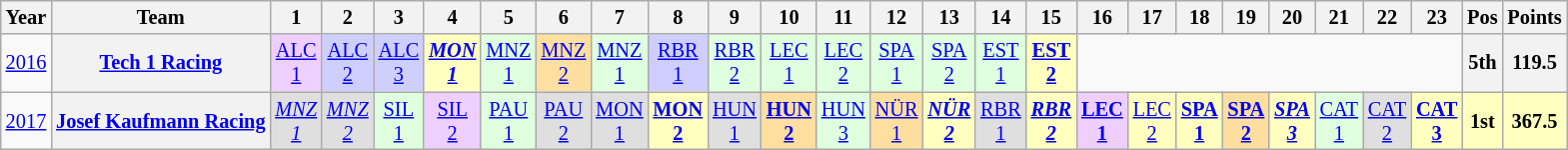<table class="wikitable" style="text-align:center; font-size:85%">
<tr>
<th>Year</th>
<th>Team</th>
<th>1</th>
<th>2</th>
<th>3</th>
<th>4</th>
<th>5</th>
<th>6</th>
<th>7</th>
<th>8</th>
<th>9</th>
<th>10</th>
<th>11</th>
<th>12</th>
<th>13</th>
<th>14</th>
<th>15</th>
<th>16</th>
<th>17</th>
<th>18</th>
<th>19</th>
<th>20</th>
<th>21</th>
<th>22</th>
<th>23</th>
<th>Pos</th>
<th>Points</th>
</tr>
<tr>
<td><a href='#'>2016</a></td>
<th nowrap><a href='#'>Tech 1 Racing</a></th>
<td style="background:#EFCFFF;"><a href='#'>ALC<br>1</a><br></td>
<td style="background:#CFCFFF;"><a href='#'>ALC<br>2</a><br></td>
<td style="background:#CFCFFF;"><a href='#'>ALC<br>3</a><br></td>
<td style="background:#FFFFBF;"><strong><em><a href='#'>MON<br>1</a></em></strong><br></td>
<td style="background:#DFFFDF;"><a href='#'>MNZ<br>1</a><br></td>
<td style="background:#FFDF9F;"><a href='#'>MNZ<br>2</a><br></td>
<td style="background:#DFFFDF;"><a href='#'>MNZ<br>1</a><br></td>
<td style="background:#CFCFFF;"><a href='#'>RBR<br>1</a><br></td>
<td style="background:#DFFFDF;"><a href='#'>RBR<br>2</a><br></td>
<td style="background:#DFFFDF;"><a href='#'>LEC<br>1</a><br></td>
<td style="background:#DFFFDF;"><a href='#'>LEC<br>2</a><br></td>
<td style="background:#DFFFDF;"><a href='#'>SPA<br>1</a><br></td>
<td style="background:#DFFFDF;"><a href='#'>SPA<br>2</a><br></td>
<td style="background:#DFFFDF;"><a href='#'>EST<br>1</a><br></td>
<td style="background:#FFFFBF;"><strong><a href='#'>EST<br>2</a></strong><br></td>
<td colspan=8></td>
<th>5th</th>
<th>119.5</th>
</tr>
<tr>
<td><a href='#'>2017</a></td>
<th nowrap><a href='#'>Josef Kaufmann Racing</a></th>
<td style="background:#DFDFDF;"><em><a href='#'>MNZ<br>1</a></em><br></td>
<td style="background:#DFDFDF;"><em><a href='#'>MNZ<br>2</a></em><br></td>
<td style="background:#DFFFDF;"><a href='#'>SIL<br>1</a><br></td>
<td style="background:#EFCFFF;"><a href='#'>SIL<br>2</a><br></td>
<td style="background:#DFFFDF;"><a href='#'>PAU<br>1</a><br></td>
<td style="background:#DFDFDF;"><a href='#'>PAU<br>2</a><br></td>
<td style="background:#DFDFDF;"><a href='#'>MON<br>1</a><br></td>
<td style="background:#FFFFBF;"><strong><a href='#'>MON<br>2</a></strong><br></td>
<td style="background:#DFDFDF;"><a href='#'>HUN<br>1</a><br></td>
<td style="background:#FFDF9F;"><strong><a href='#'>HUN<br>2</a></strong><br></td>
<td style="background:#DFFFDF;"><a href='#'>HUN<br>3</a><br></td>
<td style="background:#FFDF9F;"><a href='#'>NÜR<br>1</a><br></td>
<td style="background:#FFFFBF;"><strong><em><a href='#'>NÜR<br>2</a></em></strong><br></td>
<td style="background:#DFDFDF;"><a href='#'>RBR<br>1</a><br></td>
<td style="background:#FFFFBF;"><strong><em><a href='#'>RBR<br>2</a></em></strong><br></td>
<td style="background:#EFCFFF;"><strong><a href='#'>LEC<br>1</a></strong><br></td>
<td style="background:#FFFFBF;"><a href='#'>LEC<br>2</a><br></td>
<td style="background:#FFFFBF;"><strong><a href='#'>SPA<br>1</a></strong><br></td>
<td style="background:#FFDF9F;"><strong><a href='#'>SPA<br>2</a></strong><br></td>
<td style="background:#FFFFBF;"><strong><em><a href='#'>SPA<br>3</a></em></strong><br></td>
<td style="background:#DFFFDF;"><a href='#'>CAT<br>1</a><br></td>
<td style="background:#DFDFDF;"><a href='#'>CAT<br>2</a><br></td>
<td style="background:#FFFFBF;"><strong><a href='#'>CAT<br>3</a></strong><br></td>
<th style="background:#FFFFBF;">1st</th>
<th style="background:#FFFFBF;">367.5</th>
</tr>
</table>
